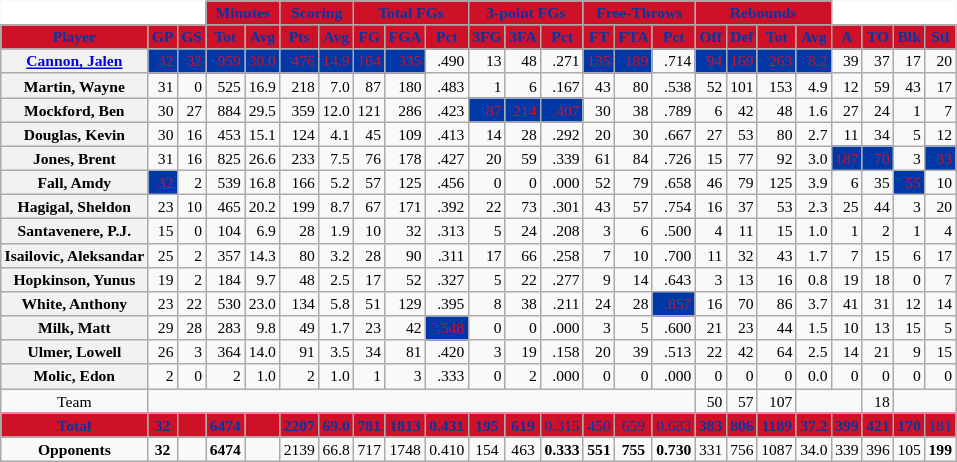<table class="wikitable sortable" border="1" style="font-size:65%;">
<tr>
<th colspan="3" style="border-top-style:hidden; border-left-style:hidden; background: white;"></th>
<th colspan="2" style="background:#CE1126; color:#0038A8;">Minutes</th>
<th colspan="2" style="background:#CE1126; color:#0038A8;">Scoring</th>
<th colspan="3" style="background:#CE1126; color:#0038A8;">Total FGs</th>
<th colspan="3" style="background:#CE1126; color:#0038A8;">3-point FGs</th>
<th colspan="3" style="background:#CE1126; color:#0038A8;">Free-Throws</th>
<th colspan="4" style="background:#CE1126; color:#0038A8;">Rebounds</th>
<th colspan="4" style="border-top-style:hidden; border-right-style:hidden; background: white;"></th>
</tr>
<tr>
<th scope="col" style="background:#CE1126; color:#0038A8;">Player</th>
<th scope="col" style="background:#CE1126; color:#0038A8;">GP</th>
<th scope="col" style="background:#CE1126; color:#0038A8;">GS</th>
<th scope="col" style="background:#CE1126; color:#0038A8;">Tot</th>
<th scope="col" style="background:#CE1126; color:#0038A8;">Avg</th>
<th scope="col" style="background:#CE1126; color:#0038A8;">Pts</th>
<th scope="col" style="background:#CE1126; color:#0038A8;">Avg</th>
<th scope="col" style="background:#CE1126; color:#0038A8;">FG</th>
<th scope="col" style="background:#CE1126; color:#0038A8;">FGA</th>
<th scope="col" style="background:#CE1126; color:#0038A8;">Pct</th>
<th scope="col" style="background:#CE1126; color:#0038A8;">3FG</th>
<th scope="col" style="background:#CE1126; color:#0038A8;">3FA</th>
<th scope="col" style="background:#CE1126; color:#0038A8;">Pct</th>
<th scope="col" style="background:#CE1126; color:#0038A8;">FT</th>
<th scope="col" style="background:#CE1126; color:#0038A8;">FTA</th>
<th scope="col" style="background:#CE1126; color:#0038A8;">Pct</th>
<th scope="col" style="background:#CE1126; color:#0038A8;">Off</th>
<th scope="col" style="background:#CE1126; color:#0038A8;">Def</th>
<th scope="col" style="background:#CE1126; color:#0038A8;">Tot</th>
<th scope="col" style="background:#CE1126; color:#0038A8;">Avg</th>
<th scope="col" style="background:#CE1126; color:#0038A8;">A</th>
<th scope="col" style="background:#CE1126; color:#0038A8;">TO</th>
<th scope="col" style="background:#CE1126; color:#0038A8;">Blk</th>
<th scope="col" style="background:#CE1126; color:#0038A8;">Stl</th>
</tr>
<tr>
<th style=white-space:nowrap><a href='#'>Cannon, Jalen</a></th>
<td align="right" style="background:#0038A8; color:#CE1126;">32</td>
<td align="right" style="background:#0038A8; color:#CE1126;">32</td>
<td align="right" style="background:#0038A8; color:#CE1126;">959</td>
<td align="right" style="background:#0038A8; color:#CE1126;">30.0</td>
<td align="right" style="background:#0038A8; color:#CE1126;">476</td>
<td align="right" style="background:#0038A8; color:#CE1126;">14.9</td>
<td align="right" style="background:#0038A8; color:#CE1126;">164</td>
<td align="right" style="background:#0038A8; color:#CE1126;">335</td>
<td align="right">.490</td>
<td align="right">13</td>
<td align="right">48</td>
<td align="right">.271</td>
<td align="right" style="background:#0038A8; color:#CE1126;">135</td>
<td align="right" style="background:#0038A8; color:#CE1126;">189</td>
<td align="right">.714</td>
<td align="right" style="background:#0038A8; color:#CE1126;">94</td>
<td align="right" style="background:#0038A8; color:#CE1126;">169</td>
<td align="right" style="background:#0038A8; color:#CE1126;">263</td>
<td align="right" style="background:#0038A8; color:#CE1126;">8.2</td>
<td align="right">39</td>
<td align="right">37</td>
<td align="right">17</td>
<td align="right">20</td>
</tr>
<tr>
<th style=white-space:nowrap>Martin, Wayne</th>
<td align="right">31</td>
<td align="right">0</td>
<td align="right">525</td>
<td align="right">16.9</td>
<td align="right">218</td>
<td align="right">7.0</td>
<td align="right">87</td>
<td align="right">180</td>
<td align="right">.483</td>
<td align="right">1</td>
<td align="right">6</td>
<td align="right">.167</td>
<td align="right">43</td>
<td align="right">80</td>
<td align="right">.538</td>
<td align="right">52</td>
<td align="right">101</td>
<td align="right">153</td>
<td align="right">4.9</td>
<td align="right">12</td>
<td align="right">59</td>
<td align="right">43</td>
<td align="right">17</td>
</tr>
<tr>
<th style=white-space:nowrap>Mockford, Ben</th>
<td align="right">30</td>
<td align="right">27</td>
<td align="right">884</td>
<td align="right">29.5</td>
<td align="right">359</td>
<td align="right">12.0</td>
<td align="right">121</td>
<td align="right">286</td>
<td align="right">.423</td>
<td align="right" style="background:#0038A8; color:#CE1126;">87</td>
<td align="right" style="background:#0038A8; color:#CE1126;">214</td>
<td align="right" style="background:#0038A8; color:#CE1126;">.407</td>
<td align="right">30</td>
<td align="right">38</td>
<td align="right">.789</td>
<td align="right">6</td>
<td align="right">42</td>
<td align="right">48</td>
<td align="right">1.6</td>
<td align="right">27</td>
<td align="right">24</td>
<td align="right">1</td>
<td align="right">7</td>
</tr>
<tr>
<th style=white-space:nowrap>Douglas, Kevin</th>
<td align="right">30</td>
<td align="right">16</td>
<td align="right">453</td>
<td align="right">15.1</td>
<td align="right">124</td>
<td align="right">4.1</td>
<td align="right">45</td>
<td align="right">109</td>
<td align="right">.413</td>
<td align="right">14</td>
<td align="right">28</td>
<td align="right">.292</td>
<td align="right">20</td>
<td align="right">30</td>
<td align="right">.667</td>
<td align="right">27</td>
<td align="right">53</td>
<td align="right">80</td>
<td align="right">2.7</td>
<td align="right">11</td>
<td align="right">34</td>
<td align="right">5</td>
<td align="right">12</td>
</tr>
<tr>
<th style=white-space:nowrap>Jones, Brent</th>
<td align="right">31</td>
<td align="right">16</td>
<td align="right">825</td>
<td align="right">26.6</td>
<td align="right">233</td>
<td align="right">7.5</td>
<td align="right">76</td>
<td align="right">178</td>
<td align="right">.427</td>
<td align="right">20</td>
<td align="right">59</td>
<td align="right">.339</td>
<td align="right">61</td>
<td align="right">84</td>
<td align="right">.726</td>
<td align="right">15</td>
<td align="right">77</td>
<td align="right">92</td>
<td align="right">3.0</td>
<td align="right" style="background:#0038A8; color:#CE1126;">187</td>
<td align="right" style="background:#0038A8; color:#CE1126;">70</td>
<td align="right">3</td>
<td align="right" style="background:#0038A8; color:#CE1126;">33</td>
</tr>
<tr>
<th style=white-space:nowrap>Fall, Amdy</th>
<td align="right" style="background:#0038A8; color:#CE1126;">32</td>
<td align="right">2</td>
<td align="right">539</td>
<td align="right">16.8</td>
<td align="right">166</td>
<td align="right">5.2</td>
<td align="right">57</td>
<td align="right">125</td>
<td align="right">.456</td>
<td align="right">0</td>
<td align="right">0</td>
<td align="right">.000</td>
<td align="right">52</td>
<td align="right">79</td>
<td align="right">.658</td>
<td align="right">46</td>
<td align="right">79</td>
<td align="right">125</td>
<td align="right">3.9</td>
<td align="right">6</td>
<td align="right">35</td>
<td align="right" style="background:#0038A8; color:#CE1126;">55</td>
<td align="right">10</td>
</tr>
<tr>
<th style=white-space:nowrap>Hagigal, Sheldon</th>
<td align="right">23</td>
<td align="right">10</td>
<td align="right">465</td>
<td align="right">20.2</td>
<td align="right">199</td>
<td align="right">8.7</td>
<td align="right">67</td>
<td align="right">171</td>
<td align="right">.392</td>
<td align="right">22</td>
<td align="right">73</td>
<td align="right">.301</td>
<td align="right">43</td>
<td align="right">57</td>
<td align="right">.754</td>
<td align="right">16</td>
<td align="right">37</td>
<td align="right">53</td>
<td align="right">2.3</td>
<td align="right">25</td>
<td align="right">44</td>
<td align="right">3</td>
<td align="right">20</td>
</tr>
<tr>
<th style=white-space:nowrap>Santavenere, P.J.</th>
<td align="right">15</td>
<td align="right">0</td>
<td align="right">104</td>
<td align="right">6.9</td>
<td align="right">28</td>
<td align="right">1.9</td>
<td align="right">10</td>
<td align="right">32</td>
<td align="right">.313</td>
<td align="right">5</td>
<td align="right">24</td>
<td align="right">.208</td>
<td align="right">3</td>
<td align="right">6</td>
<td align="right">.500</td>
<td align="right">4</td>
<td align="right">11</td>
<td align="right">15</td>
<td align="right">1.0</td>
<td align="right">1</td>
<td align="right">2</td>
<td align="right">1</td>
<td align="right">4</td>
</tr>
<tr>
<th style=white-space:nowrap>Isailovic, Aleksandar</th>
<td align="right">25</td>
<td align="right">2</td>
<td align="right">357</td>
<td align="right">14.3</td>
<td align="right">80</td>
<td align="right">3.2</td>
<td align="right">28</td>
<td align="right">90</td>
<td align="right">.311</td>
<td align="right">17</td>
<td align="right">66</td>
<td align="right">.258</td>
<td align="right">7</td>
<td align="right">10</td>
<td align="right">.700</td>
<td align="right">11</td>
<td align="right">32</td>
<td align="right">43</td>
<td align="right">1.7</td>
<td align="right">7</td>
<td align="right">15</td>
<td align="right">6</td>
<td align="right">17</td>
</tr>
<tr>
<th style=white-space:nowrap>Hopkinson, Yunus</th>
<td align="right">19</td>
<td align="right">2</td>
<td align="right">184</td>
<td align="right">9.7</td>
<td align="right">48</td>
<td align="right">2.5</td>
<td align="right">17</td>
<td align="right">52</td>
<td align="right">.327</td>
<td align="right">5</td>
<td align="right">22</td>
<td align="right">.277</td>
<td align="right">9</td>
<td align="right">14</td>
<td align="right">.643</td>
<td align="right">3</td>
<td align="right">13</td>
<td align="right">16</td>
<td align="right">0.8</td>
<td align="right">19</td>
<td align="right">18</td>
<td align="right">0</td>
<td align="right">7</td>
</tr>
<tr>
<th style=white-space:nowrap>White, Anthony</th>
<td align="right">23</td>
<td align="right">22</td>
<td align="right">530</td>
<td align="right">23.0</td>
<td align="right">134</td>
<td align="right">5.8</td>
<td align="right">51</td>
<td align="right">129</td>
<td align="right">.395</td>
<td align="right">8</td>
<td align="right">38</td>
<td align="right">.211</td>
<td align="right">24</td>
<td align="right">28</td>
<td align="right" style="background:#0038A8; color:#CE1126;">.857</td>
<td align="right">16</td>
<td align="right">70</td>
<td align="right">86</td>
<td align="right">3.7</td>
<td align="right">41</td>
<td align="right">31</td>
<td align="right">12</td>
<td align="right">14</td>
</tr>
<tr>
<th style=white-space:nowrap>Milk, Matt</th>
<td align="right">29</td>
<td align="right">28</td>
<td align="right">283</td>
<td align="right">9.8</td>
<td align="right">49</td>
<td align="right">1.7</td>
<td align="right">23</td>
<td align="right">42</td>
<td align="right" style="background:#0038A8; color:#CE1126;">.548</td>
<td align="right">0</td>
<td align="right">0</td>
<td align="right">.000</td>
<td align="right">3</td>
<td align="right">5</td>
<td align="right">.600</td>
<td align="right">21</td>
<td align="right">23</td>
<td align="right">44</td>
<td align="right">1.5</td>
<td align="right">10</td>
<td align="right">13</td>
<td align="right">15</td>
<td align="right">5</td>
</tr>
<tr>
<th style=white-space:nowrap>Ulmer, Lowell</th>
<td align="right">26</td>
<td align="right">3</td>
<td align="right">364</td>
<td align="right">14.0</td>
<td align="right">91</td>
<td align="right">3.5</td>
<td align="right">34</td>
<td align="right">81</td>
<td align="right">.420</td>
<td align="right">3</td>
<td align="right">19</td>
<td align="right">.158</td>
<td align="right">20</td>
<td align="right">39</td>
<td align="right">.513</td>
<td align="right">22</td>
<td align="right">42</td>
<td align="right">64</td>
<td align="right">2.5</td>
<td align="right">14</td>
<td align="right">21</td>
<td align="right">9</td>
<td align="right">15</td>
</tr>
<tr>
<th style=white-space:nowrap>Molic, Edon</th>
<td align="right">2</td>
<td align="right">0</td>
<td align="right">2</td>
<td align="right">1.0</td>
<td align="right">2</td>
<td align="right">1.0</td>
<td align="right">1</td>
<td align="right">3</td>
<td align="right">.333</td>
<td align="right">0</td>
<td align="right">2</td>
<td align="right">.000</td>
<td align="right">0</td>
<td align="right">0</td>
<td align="right">.000</td>
<td align="right">0</td>
<td align="right">0</td>
<td align="right">0</td>
<td align="right">0.0</td>
<td align="right">0</td>
<td align="right">0</td>
<td align="right">0</td>
<td align="right">0</td>
</tr>
<tr class="sortbottom">
<td align="center">Team</td>
<td align="right" style="border-right-style:hidden"></td>
<td align="right" style="border-right-style:hidden"></td>
<td align="right" style="border-right-style:hidden"></td>
<td align="right" style="border-right-style:hidden"></td>
<td align="right" style="border-right-style:hidden"></td>
<td align="right" style="border-right-style:hidden"></td>
<td align="right" style="border-right-style:hidden"></td>
<td align="right" style="border-right-style:hidden"></td>
<td align="right" style="border-right-style:hidden"></td>
<td align="right" style="border-right-style:hidden"></td>
<td align="right" style="border-right-style:hidden"></td>
<td align="right" style="border-right-style:hidden"></td>
<td align="right" style="border-right-style:hidden"></td>
<td align="right" style="border-right-style:hidden"></td>
<td align="right"></td>
<td align="right">50</td>
<td align="right">57</td>
<td align="right">107</td>
<td align="right" style="border-right-style:hidden"></td>
<td align="right"></td>
<td align="right">18</td>
<td align="right" style="border-right-style:hidden"></td>
<td align="right"></td>
</tr>
<tr class="sortbottom">
<td align="center" style="background:#CE1126; color:#0038A8;"><strong>Total</strong></td>
<td align="center" style="background:#CE1126; color:#0038A8;"><strong>32</strong></td>
<td align="center" style="background:#CE1126; color:#0038A8;"></td>
<td align="center" style="background:#CE1126; color:#0038A8;"><strong>6474</strong></td>
<td align="center" style="background:#CE1126; color:#0038A8;"></td>
<td align="center" style="background:#CE1126; color:#0038A8;"><strong>2207 </strong></td>
<td align="center" style="background:#CE1126; color:#0038A8;"><strong>69.0</strong></td>
<td align="center" style="background:#CE1126; color:#0038A8;"><strong>781</strong></td>
<td align="center" style="background:#CE1126; color:#0038A8;"><strong>1813</strong></td>
<td align="center" style="background:#CE1126; color:#0038A8;"><strong>0.431</strong></td>
<td align="center" style="background:#CE1126; color:#0038A8;"><strong>195</strong></td>
<td align="center" style="background:#CE1126; color:#0038A8;"><strong>619</strong></td>
<td align="center" style="background:#CE1126; color:#0038A8;">0.315</td>
<td align="center" style="background:#CE1126; color:#0038A8;">450</td>
<td align="center" style="background:#CE1126; color:#0038A8;">659</td>
<td align="center" style="background:#CE1126; color:#0038A8;">0.683</td>
<td align="center" style="background:#CE1126; color:#0038A8;"><strong>383</strong></td>
<td align="center" style="background:#CE1126; color:#0038A8;"><strong>806</strong></td>
<td align="center" style="background:#CE1126; color:#0038A8;"><strong>1189</strong></td>
<td align="center" style="background:#CE1126; color:#0038A8;"><strong>37.2</strong></td>
<td align="center" style="background:#CE1126; color:#0038A8;"><strong>399</strong></td>
<td align="center" style="background:#CE1126; color:#0038A8;"><strong>421</strong></td>
<td align="center" style="background:#CE1126; color:#0038A8;"><strong>170</strong></td>
<td align="center" style="background:#CE1126; color:#0038A8;">181</td>
</tr>
<tr class="sortbottom">
<td align="center"><strong>Opponents</strong></td>
<td align="center"><strong>32</strong></td>
<td align="center"></td>
<td align="center"><strong>6474</strong></td>
<td align="center"></td>
<td align="center">2139</td>
<td align="center">66.8</td>
<td align="center">717</td>
<td align="center">1748</td>
<td align="center">0.410</td>
<td align="center">154</td>
<td align="center">463</td>
<td align="center"><strong>0.333</strong></td>
<td align="center"><strong>551</strong></td>
<td align="center"><strong>755</strong></td>
<td align="center"><strong>0.730</strong></td>
<td align="center">331</td>
<td align="center">756</td>
<td align="center">1087</td>
<td align="center">34.0</td>
<td align="center">339</td>
<td align="center">396</td>
<td align="center">105</td>
<td align="center"><strong>199</strong></td>
</tr>
</table>
